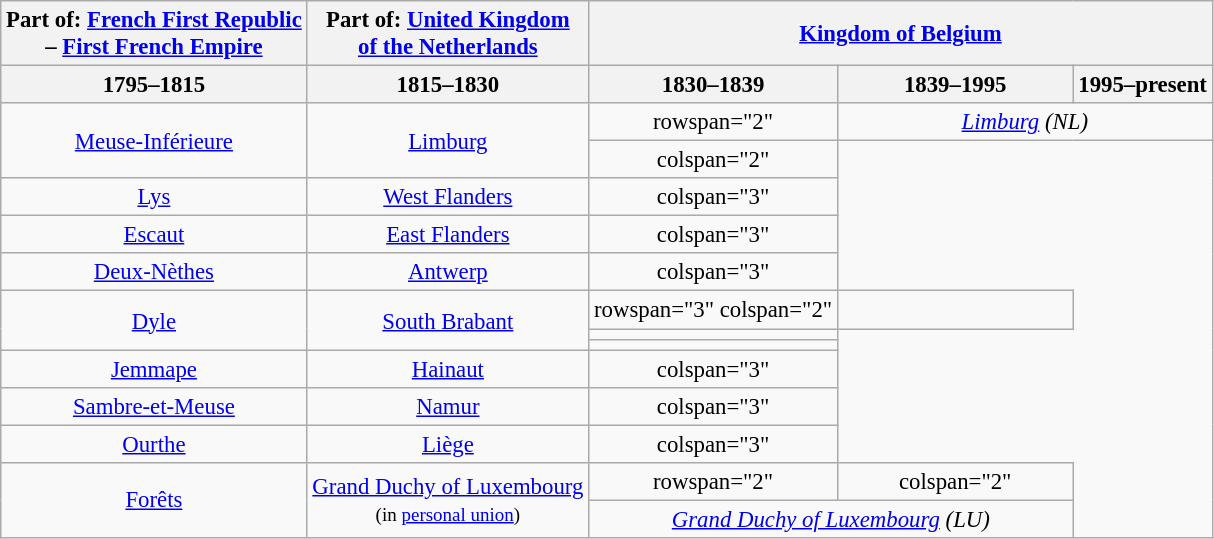<table class="wikitable" style="text-align:center;font-size:95%;">
<tr>
<th>Part of: <a href='#'>French First Republic</a><br>– <a href='#'>First French Empire</a></th>
<th>Part of: <a href='#'>United Kingdom<br>of the Netherlands</a></th>
<th colspan="3"><a href='#'>Kingdom of Belgium</a></th>
</tr>
<tr>
<th>1795–1815</th>
<th>1815–1830</th>
<th>1830–1839</th>
<th style="width:150px;">1839–1995</th>
<th>1995–present</th>
</tr>
<tr>
<td rowspan="2"><a href='#'>Meuse-Inférieure</a></td>
<td rowspan="2"><a href='#'>Limburg</a></td>
<td>rowspan="2" </td>
<td colspan="2"><em><a href='#'>Limburg</a> (NL)</em></td>
</tr>
<tr>
<td>colspan="2" </td>
</tr>
<tr>
<td><a href='#'>Lys</a></td>
<td><a href='#'>West Flanders</a></td>
<td>colspan="3" </td>
</tr>
<tr>
<td><a href='#'>Escaut</a></td>
<td><a href='#'>East Flanders</a></td>
<td>colspan="3" </td>
</tr>
<tr>
<td><a href='#'>Deux-Nèthes</a></td>
<td><a href='#'>Antwerp</a></td>
<td>colspan="3" </td>
</tr>
<tr>
<td rowspan="3"><a href='#'>Dyle</a></td>
<td rowspan="3"><a href='#'>South Brabant</a></td>
<td>rowspan="3" colspan="2" </td>
<td></td>
</tr>
<tr>
<td></td>
</tr>
<tr>
<td></td>
</tr>
<tr>
<td><a href='#'>Jemmape</a></td>
<td><a href='#'>Hainaut</a></td>
<td>colspan="3" </td>
</tr>
<tr>
<td><a href='#'>Sambre-et-Meuse</a></td>
<td><a href='#'>Namur</a></td>
<td>colspan="3" </td>
</tr>
<tr>
<td><a href='#'>Ourthe</a></td>
<td><a href='#'>Liège</a></td>
<td>colspan="3" </td>
</tr>
<tr>
<td rowspan="2"><a href='#'>Forêts</a></td>
<td rowspan="2"><a href='#'>Grand Duchy of Luxembourg</a><br><small>(in <a href='#'>personal union</a>)</small></td>
<td>rowspan="2" </td>
<td>colspan="2" </td>
</tr>
<tr>
<td colspan="2"><em><a href='#'>Grand Duchy of Luxembourg</a> (LU)</em></td>
</tr>
</table>
